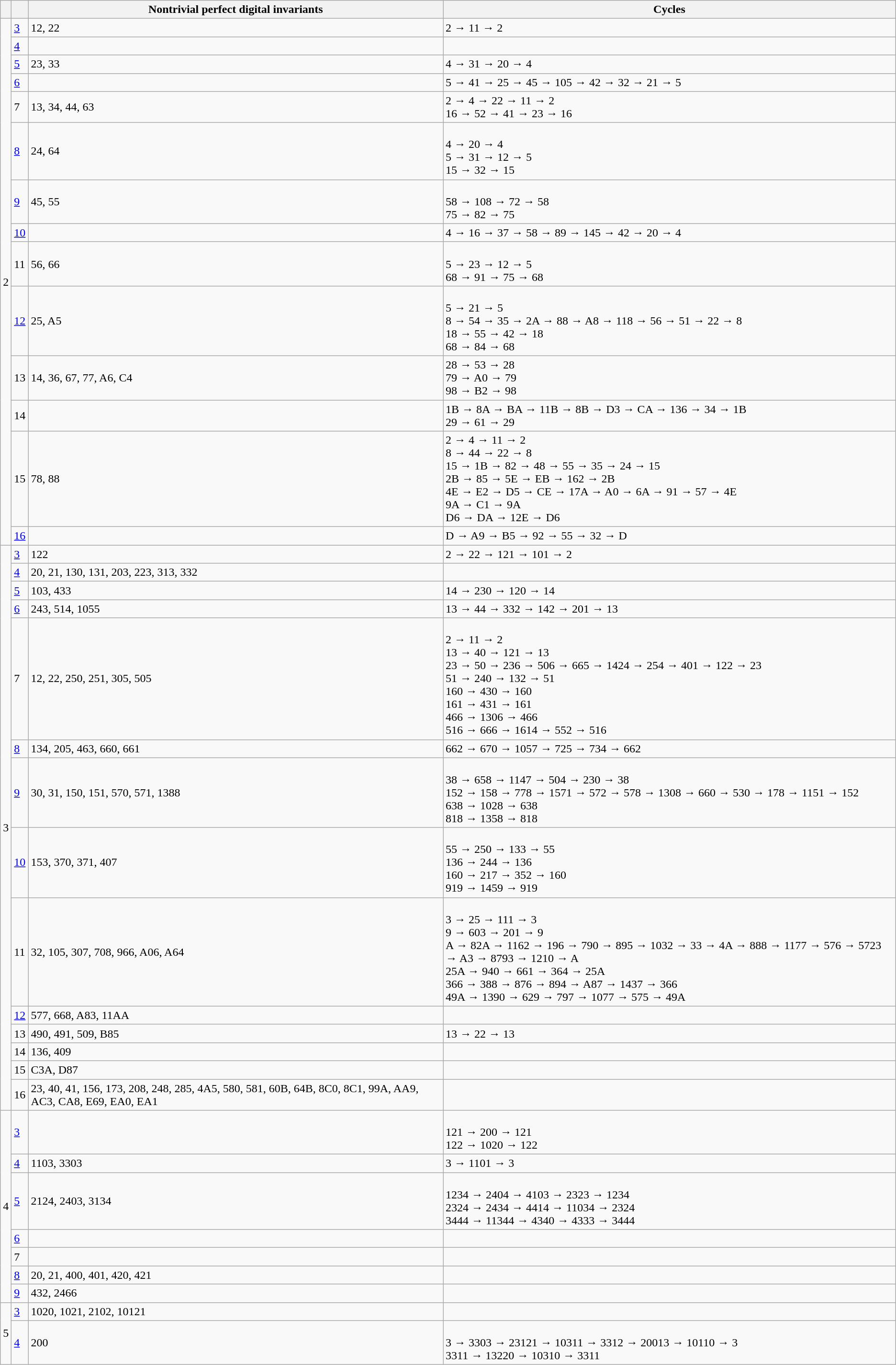<table class="wikitable">
<tr>
<th></th>
<th></th>
<th>Nontrivial perfect digital invariants</th>
<th>Cycles</th>
</tr>
<tr -->
<td rowspan="14">2</td>
<td><a href='#'>3</a></td>
<td>12, 22</td>
<td>2 → 11 → 2</td>
</tr>
<tr -->
<td><a href='#'>4</a></td>
<td></td>
<td></td>
</tr>
<tr -->
<td><a href='#'>5</a></td>
<td>23, 33</td>
<td>4 → 31 → 20 → 4</td>
</tr>
<tr -->
<td><a href='#'>6</a></td>
<td></td>
<td>5 → 41 → 25 → 45 → 105 → 42 → 32 → 21 → 5</td>
</tr>
<tr -->
<td>7</td>
<td>13, 34, 44, 63</td>
<td>2 → 4 → 22 → 11 → 2<br>16 → 52 → 41 → 23 → 16</td>
</tr>
<tr -->
<td><a href='#'>8</a></td>
<td>24, 64</td>
<td><br>4 → 20 → 4<br>5 → 31 → 12 → 5<br>15 → 32 → 15</td>
</tr>
<tr -->
<td><a href='#'>9</a></td>
<td>45, 55</td>
<td><br>58 → 108 → 72 → 58<br>75 → 82 → 75</td>
</tr>
<tr -->
<td><a href='#'>10</a></td>
<td></td>
<td>4 → 16 → 37 → 58 → 89 → 145 → 42 → 20 → 4</td>
</tr>
<tr -->
<td>11</td>
<td>56, 66</td>
<td><br>5 → 23 → 12 → 5<br>68 → 91 → 75 → 68</td>
</tr>
<tr -->
<td><a href='#'>12</a></td>
<td>25, A5</td>
<td><br>5 → 21 → 5<br>8 → 54 → 35 → 2A → 88 → A8 → 118 → 56 → 51 → 22 → 8<br>18 → 55 → 42 → 18<br>68 → 84 → 68</td>
</tr>
<tr -->
<td>13</td>
<td>14, 36, 67, 77, A6, C4</td>
<td>28 → 53 → 28<br>79 → A0 → 79<br>98 → B2 → 98</td>
</tr>
<tr -->
<td>14</td>
<td></td>
<td>1B → 8A → BA → 11B → 8B → D3 → CA → 136 → 34 → 1B<br>29 → 61 → 29</td>
</tr>
<tr -->
<td>15</td>
<td>78, 88</td>
<td>2 → 4 → 11 → 2<br>8 → 44 → 22 → 8<br>15 → 1B → 82 → 48 → 55 → 35 → 24 → 15<br>2B → 85 → 5E → EB → 162 → 2B<br>4E → E2 → D5 → CE → 17A → A0 → 6A → 91 → 57 → 4E<br>9A → C1 → 9A<br>D6 → DA → 12E → D6</td>
</tr>
<tr -->
<td><a href='#'>16</a></td>
<td></td>
<td>D → A9 → B5 → 92 → 55 → 32 → D</td>
</tr>
<tr -->
<td rowspan="14">3</td>
<td><a href='#'>3</a></td>
<td>122</td>
<td>2 → 22 → 121 → 101 → 2</td>
</tr>
<tr -->
<td><a href='#'>4</a></td>
<td>20, 21, 130, 131, 203, 223, 313, 332</td>
<td></td>
</tr>
<tr -->
<td><a href='#'>5</a></td>
<td>103, 433</td>
<td>14 → 230 → 120 → 14</td>
</tr>
<tr -->
<td><a href='#'>6</a></td>
<td>243, 514, 1055</td>
<td>13 → 44 → 332 → 142 → 201 → 13</td>
</tr>
<tr -->
<td>7</td>
<td>12, 22, 250, 251, 305, 505</td>
<td><br>2 → 11 → 2<br>13 → 40 → 121 → 13<br>23 → 50 → 236 → 506 → 665 → 1424 → 254 → 401 → 122 → 23<br>51 → 240 → 132 → 51<br>160 → 430 → 160<br>161 → 431 → 161<br>466 → 1306 → 466<br>516 → 666 → 1614 → 552 → 516</td>
</tr>
<tr -->
<td><a href='#'>8</a></td>
<td>134, 205, 463, 660, 661</td>
<td>662 → 670 → 1057 → 725 → 734 → 662</td>
</tr>
<tr -->
<td><a href='#'>9</a></td>
<td>30, 31, 150, 151, 570, 571, 1388</td>
<td><br>38 → 658 → 1147 → 504 → 230 → 38<br>152 → 158 → 778 → 1571 → 572 → 578 → 1308 → 660 → 530 → 178 → 1151 → 152<br>638 → 1028 → 638<br>818 → 1358 → 818</td>
</tr>
<tr -->
<td><a href='#'>10</a></td>
<td>153, 370, 371, 407</td>
<td><br>55 → 250 → 133 → 55<br>136 → 244 → 136<br>160 → 217 → 352 → 160<br>919 → 1459 → 919</td>
</tr>
<tr -->
<td>11</td>
<td>32, 105, 307, 708, 966, A06, A64</td>
<td><br>3 → 25 → 111 → 3<br>9 → 603 → 201 → 9<br>A → 82A → 1162 → 196 → 790 → 895 → 1032 → 33 → 4A → 888 → 1177 → 576 → 5723 → A3 → 8793 → 1210 → A<br>25A → 940 → 661 → 364 → 25A<br>366 → 388 → 876 → 894 → A87 → 1437 → 366<br>49A → 1390 → 629 → 797 → 1077 → 575 → 49A</td>
</tr>
<tr -->
<td><a href='#'>12</a></td>
<td>577, 668, A83, 11AA</td>
<td></td>
</tr>
<tr -->
<td>13</td>
<td>490, 491, 509, B85</td>
<td>13 → 22 → 13</td>
</tr>
<tr -->
<td>14</td>
<td>136, 409</td>
<td></td>
</tr>
<tr -->
<td>15</td>
<td>C3A, D87</td>
<td></td>
</tr>
<tr -->
<td>16</td>
<td>23, 40, 41, 156, 173, 208, 248, 285, 4A5, 580, 581, 60B, 64B, 8C0, 8C1, 99A, AA9, AC3, CA8, E69, EA0, EA1</td>
<td></td>
</tr>
<tr -->
<td rowspan="7">4</td>
<td><a href='#'>3</a></td>
<td></td>
<td><br>121 → 200 → 121<br>122 → 1020 → 122</td>
</tr>
<tr -->
<td><a href='#'>4</a></td>
<td>1103, 3303</td>
<td>3 → 1101 → 3</td>
</tr>
<tr -->
<td><a href='#'>5</a></td>
<td>2124, 2403, 3134</td>
<td><br>1234 → 2404 → 4103 → 2323 → 1234<br>2324 → 2434 → 4414 → 11034 → 2324<br>3444 → 11344 → 4340 → 4333 → 3444</td>
</tr>
<tr -->
<td><a href='#'>6</a></td>
<td></td>
<td></td>
</tr>
<tr -->
<td>7</td>
<td></td>
<td></td>
</tr>
<tr -->
<td><a href='#'>8</a></td>
<td>20, 21, 400, 401, 420, 421</td>
<td></td>
</tr>
<tr -->
<td><a href='#'>9</a></td>
<td>432, 2466</td>
<td></td>
</tr>
<tr -->
<td rowspan="2">5</td>
<td><a href='#'>3</a></td>
<td>1020, 1021, 2102, 10121</td>
<td></td>
</tr>
<tr -->
<td><a href='#'>4</a></td>
<td>200</td>
<td><br>3 → 3303 → 23121 → 10311 → 3312 → 20013 → 10110 → 3<br>3311 → 13220 → 10310 → 3311</td>
</tr>
</table>
